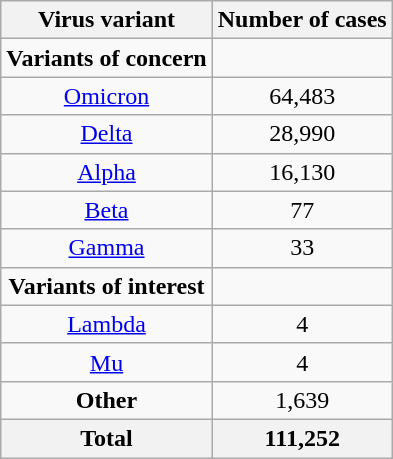<table class="wikitable floatright" style="text-align:center">
<tr>
<th>Virus variant</th>
<th>Number of cases</th>
</tr>
<tr>
<td><strong>Variants of concern</strong></td>
</tr>
<tr>
<td><a href='#'>Omicron</a></td>
<td>64,483</td>
</tr>
<tr>
<td><a href='#'>Delta</a></td>
<td>28,990</td>
</tr>
<tr>
<td><a href='#'>Alpha</a></td>
<td>16,130</td>
</tr>
<tr>
<td><a href='#'>Beta</a></td>
<td>77</td>
</tr>
<tr>
<td><a href='#'>Gamma</a></td>
<td>33</td>
</tr>
<tr>
<td><strong>Variants of interest</strong></td>
</tr>
<tr>
<td><a href='#'>Lambda</a></td>
<td>4</td>
</tr>
<tr>
<td><a href='#'>Mu</a></td>
<td>4</td>
</tr>
<tr>
<td><strong>Other</strong></td>
<td>1,639</td>
</tr>
<tr>
<th>Total</th>
<th>111,252</th>
</tr>
</table>
